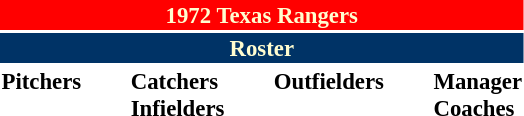<table class="toccolours" style="font-size: 95%;">
<tr>
<th colspan="10" style="background-color: red; color: #FFFDD0; text-align: center;">1972 Texas Rangers</th>
</tr>
<tr>
<td colspan="10" style="background-color: #003366; color: #FFFDD0; text-align: center;"><strong>Roster</strong></td>
</tr>
<tr>
<td valign="top"><strong>Pitchers</strong><br>














</td>
<td width="25px"></td>
<td valign="top"><strong>Catchers</strong><br>



<strong>Infielders</strong>












</td>
<td width="25px"></td>
<td valign="top"><strong>Outfielders</strong><br>



</td>
<td width="25px"></td>
<td valign="top"><strong>Manager</strong><br>
<strong>Coaches</strong>




</td>
</tr>
<tr>
</tr>
</table>
